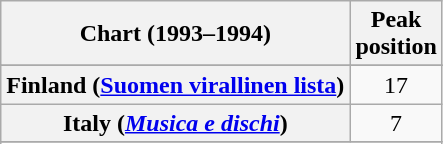<table class="wikitable sortable plainrowheaders" style="text-align:center">
<tr>
<th>Chart (1993–1994)</th>
<th>Peak<br>position</th>
</tr>
<tr>
</tr>
<tr>
<th scope="row">Finland (<a href='#'>Suomen virallinen lista</a>)</th>
<td align="center">17</td>
</tr>
<tr>
<th scope="row">Italy (<em><a href='#'>Musica e dischi</a></em>)</th>
<td>7</td>
</tr>
<tr>
</tr>
<tr>
</tr>
</table>
